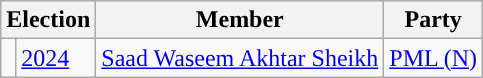<table class="wikitable">
<tr>
<th colspan="2">Election</th>
<th>Member</th>
<th>Party</th>
</tr>
<tr>
<td style="background-color: "></td>
<td><a href='#'>2024</a></td>
<td><a href='#'>Saad Waseem Akhtar Sheikh</a></td>
<td><a href='#'>PML (N)</a></td>
</tr>
</table>
